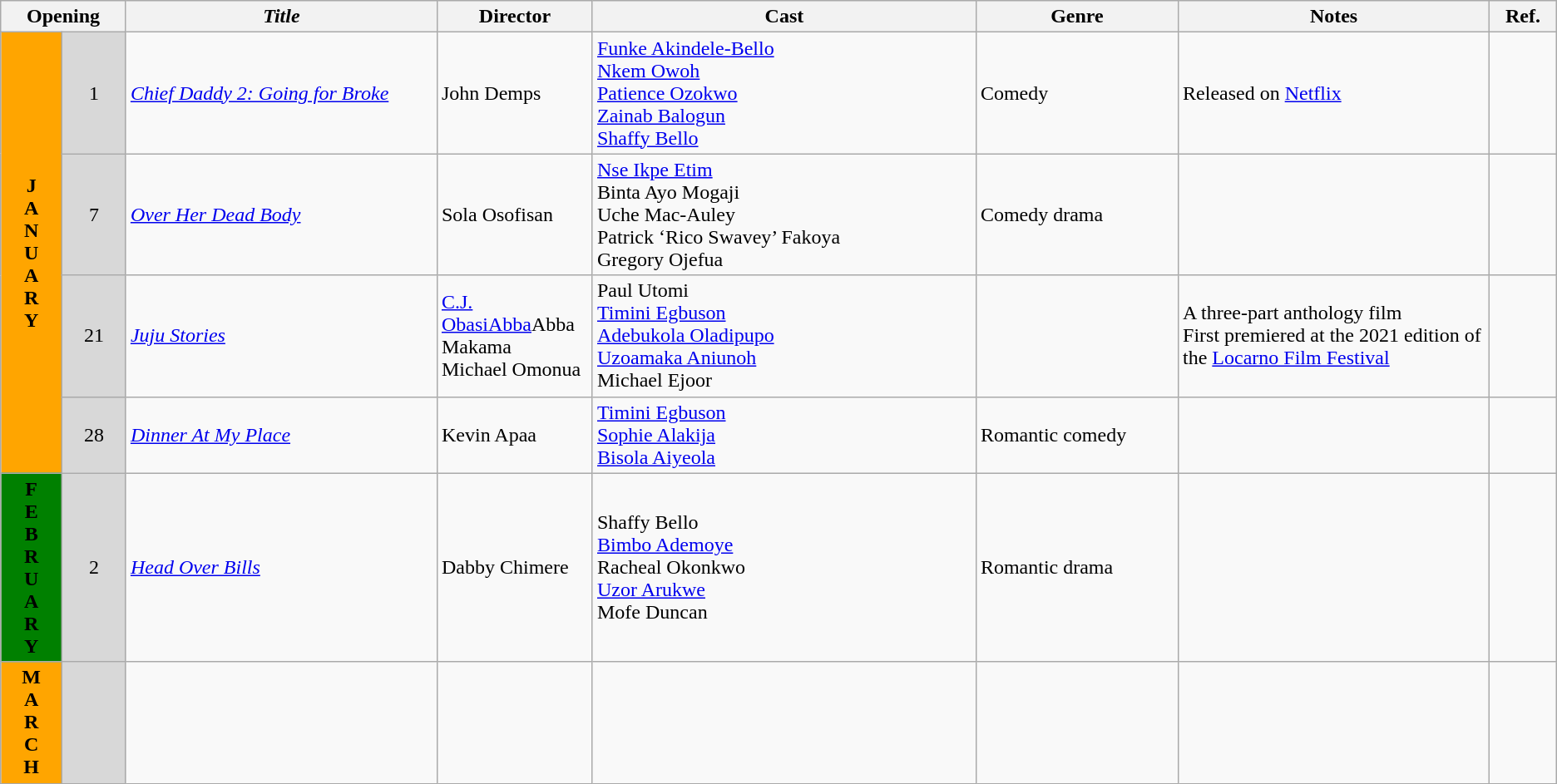<table class="wikitable">
<tr>
<th colspan="2">Opening</th>
<th style="width:20%;"><em>Title</em></th>
<th style="width:10%;">Director</th>
<th>Cast</th>
<th style="width:13%">Genre</th>
<th style="width:20%">Notes</th>
<th>Ref.</th>
</tr>
<tr>
<td rowspan="4" style="text-align:center; background:orange; textcolor:#000;"><strong>J<br>A<br>N<br>U<br>A<br>R<br>Y<br></strong></td>
<td style="text-align:center; background:#d8d8d8; textcolor:#000;">1</td>
<td><em><a href='#'>Chief Daddy 2: Going for Broke</a></em></td>
<td>John Demps</td>
<td><a href='#'>Funke Akindele-Bello</a><br><a href='#'>Nkem Owoh</a><br><a href='#'>Patience Ozokwo</a><br><a href='#'>Zainab Balogun</a><br><a href='#'>Shaffy Bello</a></td>
<td>Comedy</td>
<td>Released on <a href='#'>Netflix</a></td>
<td></td>
</tr>
<tr>
<td style="text-align:center; background:#d8d8d8; textcolor:#000;">7</td>
<td><em><a href='#'>Over Her Dead Body</a></em></td>
<td>Sola Osofisan</td>
<td><a href='#'>Nse Ikpe Etim</a><br>Binta Ayo Mogaji<br>Uche Mac-Auley<br>Patrick ‘Rico Swavey’ Fakoya<br>Gregory Ojefua</td>
<td>Comedy drama</td>
<td></td>
<td></td>
</tr>
<tr>
<td style="text-align:center; background:#d8d8d8; textcolor:#000;">21</td>
<td><em><a href='#'>Juju Stories</a></em></td>
<td><a href='#'>C.J. ObasiAbba</a>Abba Makama<br>Michael Omonua</td>
<td>Paul Utomi<br><a href='#'>Timini Egbuson</a><br><a href='#'>Adebukola Oladipupo</a><br><a href='#'>Uzoamaka Aniunoh</a><br>Michael Ejoor</td>
<td></td>
<td>A three-part anthology film<br>First premiered at the 2021 edition of the <a href='#'>Locarno Film Festival</a></td>
<td></td>
</tr>
<tr>
<td style="text-align:center; background:#d8d8d8; textcolor:#000;">28</td>
<td><em><a href='#'>Dinner At My Place</a></em></td>
<td>Kevin Apaa</td>
<td><a href='#'>Timini Egbuson</a><br><a href='#'>Sophie Alakija</a><br><a href='#'>Bisola Aiyeola</a></td>
<td>Romantic comedy</td>
<td></td>
<td></td>
</tr>
<tr>
<td style="text-align:center; background:green; textcolor:#000;"><strong>F<br>E<br>B<br>R<br>U<br>A<br>R<br>Y<br></strong></td>
<td rowspan="1" style="text-align:center; background:#d8d8d8; textcolor:#000;">2</td>
<td><em><a href='#'>Head Over Bills</a></em></td>
<td>Dabby Chimere</td>
<td>Shaffy Bello<br><a href='#'>Bimbo Ademoye</a><br>Racheal Okonkwo<br><a href='#'>Uzor Arukwe</a><br>Mofe Duncan</td>
<td>Romantic drama</td>
<td></td>
<td></td>
</tr>
<tr>
<td rowspan="2" style="text-align:center; background:orange; textcolor:#000;"><strong>M<br>A<br>R<br>C<br>H<br></strong></td>
<td style="text-align:center; background:#d8d8d8; textcolor:#000;"></td>
<td></td>
<td></td>
<td></td>
<td></td>
<td></td>
<td></td>
</tr>
</table>
